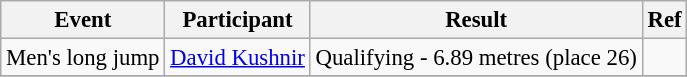<table class="wikitable" style="font-size: 95%;">
<tr>
<th>Event</th>
<th>Participant</th>
<th>Result</th>
<th>Ref</th>
</tr>
<tr>
<td>Men's long jump</td>
<td><a href='#'>David Kushnir</a></td>
<td>Qualifying - 6.89 metres (place 26)</td>
<td></td>
</tr>
<tr>
</tr>
</table>
